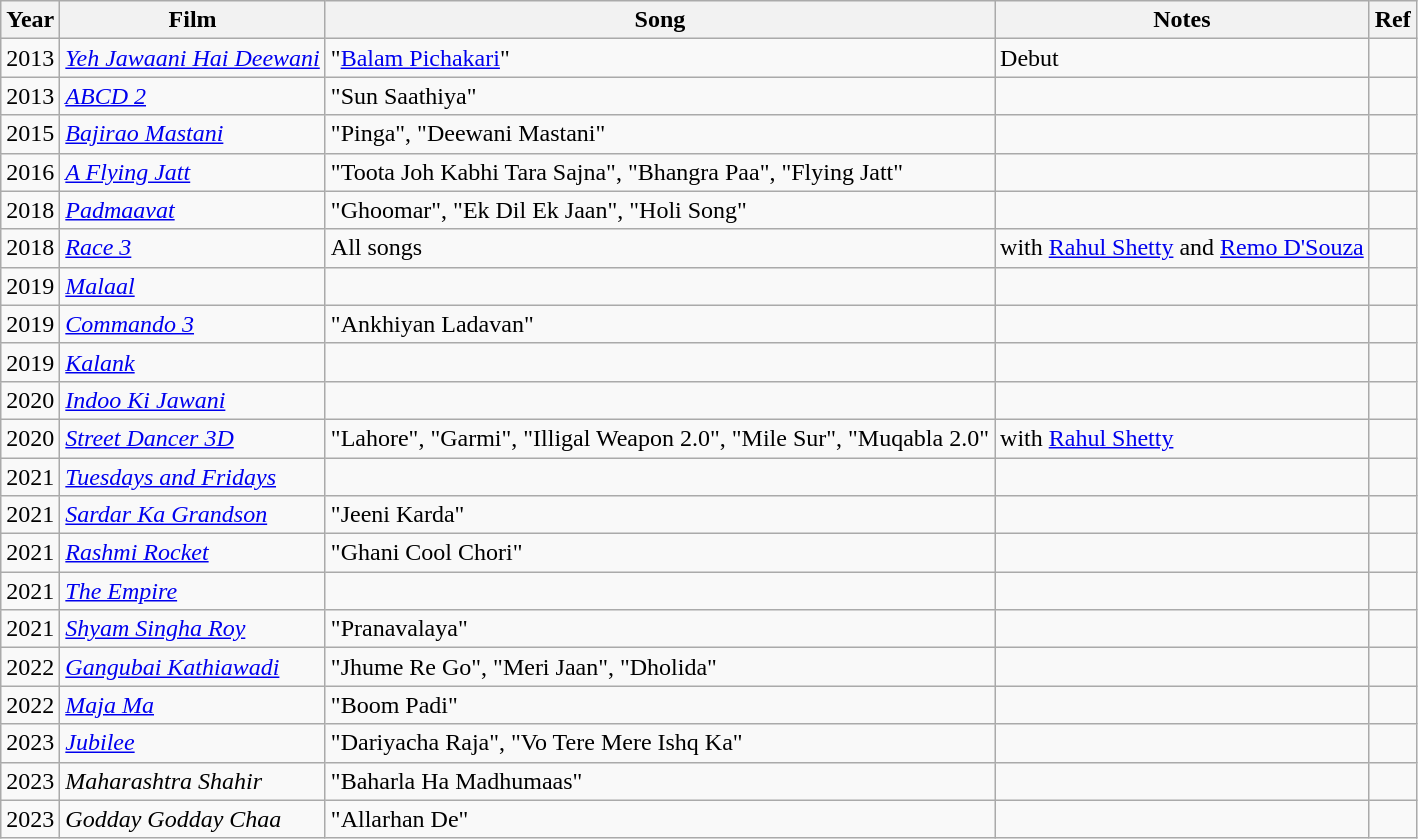<table class="wikitable">
<tr>
<th>Year</th>
<th>Film</th>
<th>Song</th>
<th>Notes</th>
<th>Ref</th>
</tr>
<tr>
<td>2013</td>
<td><em><a href='#'>Yeh Jawaani Hai Deewani</a></em></td>
<td>"<a href='#'>Balam Pichakari</a>"</td>
<td>Debut</td>
<td></td>
</tr>
<tr>
<td>2013</td>
<td><em><a href='#'>ABCD 2</a></em></td>
<td>"Sun Saathiya"</td>
<td></td>
<td></td>
</tr>
<tr>
<td>2015</td>
<td><em><a href='#'>Bajirao Mastani</a></em></td>
<td>"Pinga", "Deewani Mastani"</td>
<td></td>
<td></td>
</tr>
<tr>
<td>2016</td>
<td><em><a href='#'>A Flying Jatt</a></em></td>
<td>"Toota Joh Kabhi Tara Sajna", "Bhangra Paa", "Flying Jatt"</td>
<td></td>
<td></td>
</tr>
<tr>
<td>2018</td>
<td><em><a href='#'>Padmaavat</a></em></td>
<td>"Ghoomar", "Ek Dil Ek Jaan", "Holi Song"</td>
<td></td>
<td></td>
</tr>
<tr>
<td>2018</td>
<td><em><a href='#'>Race 3</a></em></td>
<td>All songs</td>
<td>with <a href='#'>Rahul Shetty</a> and <a href='#'>Remo D'Souza</a></td>
<td></td>
</tr>
<tr>
<td>2019</td>
<td><a href='#'><em>Malaal</em></a></td>
<td></td>
<td></td>
<td></td>
</tr>
<tr>
<td>2019</td>
<td><a href='#'><em>Commando 3</em></a></td>
<td>"Ankhiyan Ladavan"</td>
<td></td>
<td></td>
</tr>
<tr>
<td>2019</td>
<td><em><a href='#'>Kalank</a></em></td>
<td></td>
<td></td>
<td></td>
</tr>
<tr>
<td>2020</td>
<td><em><a href='#'>Indoo Ki Jawani</a></em></td>
<td></td>
<td></td>
<td></td>
</tr>
<tr>
<td>2020</td>
<td><em><a href='#'>Street Dancer 3D</a></em></td>
<td>"Lahore", "Garmi", "Illigal Weapon 2.0", "Mile Sur", "Muqabla 2.0"</td>
<td>with <a href='#'>Rahul Shetty</a></td>
<td></td>
</tr>
<tr>
<td>2021</td>
<td><em><a href='#'>Tuesdays and Fridays</a></em></td>
<td></td>
<td></td>
<td></td>
</tr>
<tr>
<td>2021</td>
<td><em><a href='#'>Sardar Ka Grandson</a></em></td>
<td>"Jeeni Karda"</td>
<td></td>
<td></td>
</tr>
<tr>
<td>2021</td>
<td><em><a href='#'>Rashmi Rocket</a></em></td>
<td>"Ghani Cool Chori"</td>
<td></td>
<td></td>
</tr>
<tr>
<td>2021</td>
<td><a href='#'><em>The Empire</em></a></td>
<td></td>
<td></td>
<td></td>
</tr>
<tr>
<td>2021</td>
<td><em><a href='#'>Shyam Singha Roy</a></em></td>
<td>"Pranavalaya"</td>
<td></td>
<td></td>
</tr>
<tr>
<td>2022</td>
<td><em><a href='#'>Gangubai Kathiawadi</a></em></td>
<td>"Jhume Re Go", "Meri Jaan", "Dholida"</td>
<td></td>
<td></td>
</tr>
<tr>
<td>2022</td>
<td><em><a href='#'>Maja Ma</a></em></td>
<td>"Boom Padi"</td>
<td></td>
<td></td>
</tr>
<tr>
<td>2023</td>
<td><a href='#'><em>Jubilee</em></a></td>
<td>"Dariyacha Raja", "Vo Tere Mere Ishq Ka"</td>
<td></td>
<td></td>
</tr>
<tr>
<td>2023</td>
<td><em>Maharashtra Shahir</em></td>
<td>"Baharla Ha Madhumaas"</td>
<td></td>
<td></td>
</tr>
<tr>
<td>2023</td>
<td><em>Godday Godday Chaa</em></td>
<td>"Allarhan De"</td>
<td></td>
<td><em></em></td>
</tr>
</table>
